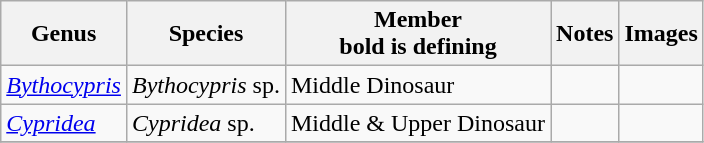<table class="wikitable sortable">
<tr>
<th>Genus</th>
<th>Species</th>
<th>Member<br>bold is defining</th>
<th>Notes</th>
<th>Images</th>
</tr>
<tr>
<td><em><a href='#'>Bythocypris</a></em></td>
<td><em>Bythocypris</em> sp.</td>
<td>Middle Dinosaur</td>
<td align=center></td>
<td></td>
</tr>
<tr>
<td><em><a href='#'>Cypridea</a></em></td>
<td><em>Cypridea</em> sp.</td>
<td>Middle & Upper Dinosaur</td>
<td align=center></td>
<td></td>
</tr>
<tr>
</tr>
</table>
